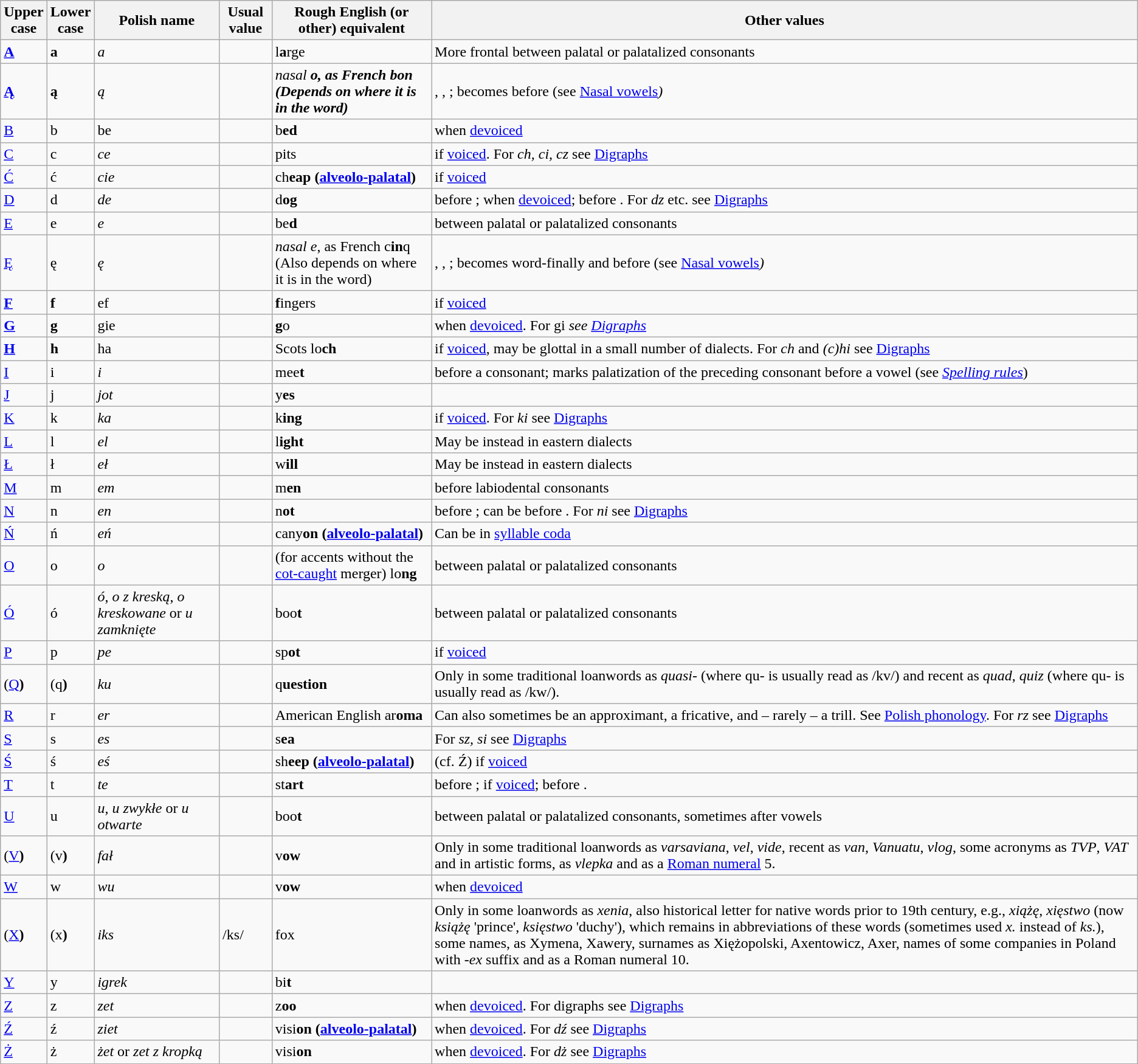<table class="wikitable">
<tr>
<th>Upper<br>case</th>
<th>Lower<br>case</th>
<th>Polish name</th>
<th>Usual value</th>
<th>Rough English (or<br>other) equivalent</th>
<th>Other values</th>
</tr>
<tr>
<td><strong><a href='#'>A</a></strong></td>
<td><strong>a</strong></td>
<td><em>a</em></td>
<td></td>
<td>l<strong>a</strong>rge</td>
<td>More frontal  between palatal or palatalized consonants</td>
</tr>
<tr>
<td><strong><a href='#'>Ą</a></strong></td>
<td><strong>ą</strong></td>
<td><em>ą</em></td>
<td></td>
<td><em>nasal <strong>o<strong><em>, as French b</strong>on<strong> (Depends on where it is in the word)</td>
<td>, , ; becomes  before  (see </em><a href='#'>Nasal vowels</a><em>)</td>
</tr>
<tr>
<td></strong><a href='#'>B</a><strong></td>
<td></strong>b<strong></td>
<td></em>be<em></td>
<td></td>
<td></strong>b<strong>ed</em></td>
<td> when <a href='#'>devoiced</a></td>
</tr>
<tr>
<td></strong><a href='#'>C</a><strong></td>
<td></strong>c<strong></td>
<td><em>ce</em></td>
<td></td>
<td>pi</strong>ts<strong></td>
<td> if <a href='#'>voiced</a>. For <em>ch, ci, cz</em> see <a href='#'>Digraphs</a></td>
</tr>
<tr>
<td></strong><a href='#'>Ć</a><strong></td>
<td></strong>ć<strong></td>
<td><em>cie</em></td>
<td></td>
<td></strong>ch<strong>eap (<a href='#'>alveolo-palatal</a>)</td>
<td> if <a href='#'>voiced</a></td>
</tr>
<tr>
<td></strong><a href='#'>D</a><strong></td>
<td></strong>d<strong></td>
<td><em>de</em></td>
<td></td>
<td></strong>d<strong>og</td>
<td> before ;  when <a href='#'>devoiced</a>;  before . For <em>dz</em> etc. see <a href='#'>Digraphs</a></td>
</tr>
<tr>
<td></strong><a href='#'>E</a><strong></td>
<td></strong>e<strong></td>
<td><em>e</em></td>
<td></td>
<td>b</strong>e<strong>d</td>
<td> between palatal or palatalized consonants</td>
</tr>
<tr>
<td></strong><a href='#'>Ę</a><strong></td>
<td></strong>ę<strong></td>
<td><em>ę</em></td>
<td></td>
<td><em>nasal </strong>e</em></strong>, as French c<strong>in</strong>q (Also depends on where it is in the word)</td>
<td>, , ; becomes  word-finally and before  (see </em><a href='#'>Nasal vowels</a><em>)</td>
</tr>
<tr>
<td><strong><a href='#'>F</a></strong></td>
<td><strong>f</strong></td>
<td></em>ef<em></td>
<td></td>
<td><strong>f</strong>ingers</td>
<td> if <a href='#'>voiced</a></td>
</tr>
<tr>
<td><strong><a href='#'>G</a></strong></td>
<td><strong>g</strong></td>
<td></em>gie<em></td>
<td></td>
<td><strong>g</strong>o</td>
<td> when <a href='#'>devoiced</a>. For </em>gi<em> see <a href='#'>Digraphs</a></td>
</tr>
<tr>
<td><strong><a href='#'>H</a></strong></td>
<td><strong>h</strong></td>
<td></em>ha<em></td>
<td></td>
<td>Scots </em>lo<strong>ch<strong><em></td>
<td> if <a href='#'>voiced</a>, may be glottal  in a small number of dialects. For <em>ch</em> and <em>(c)hi</em> see <a href='#'>Digraphs</a></td>
</tr>
<tr>
<td></strong><a href='#'>I</a><strong></td>
<td></strong>i<strong></td>
<td><em>i</em></td>
<td></td>
<td>m</strong>ee<strong>t</td>
<td> before a consonant; marks palatization of the preceding consonant before a vowel (see <em><a href='#'>Spelling rules</a></em>)</td>
</tr>
<tr>
<td></strong><a href='#'>J</a><strong></td>
<td></strong>j<strong></td>
<td><em>jot</em></td>
<td></td>
<td></strong>y<strong>es</td>
<td></td>
</tr>
<tr>
<td></strong><a href='#'>K</a><strong></td>
<td></strong>k<strong></td>
<td><em>ka</em></td>
<td></td>
<td></strong>k<strong>ing</td>
<td> if <a href='#'>voiced</a>. For <em>ki</em> see <a href='#'>Digraphs</a></td>
</tr>
<tr>
<td></strong><a href='#'>L</a><strong></td>
<td></strong>l<strong></td>
<td><em>el</em></td>
<td></td>
<td></strong>l<strong>ight</td>
<td>May be  instead in eastern dialects</td>
</tr>
<tr>
<td></strong><a href='#'>Ł</a><strong></td>
<td></strong>ł<strong></td>
<td><em>eł</em></td>
<td></td>
<td></strong>w<strong>ill</td>
<td>May be  instead in eastern dialects</td>
</tr>
<tr>
<td></strong><a href='#'>M</a><strong></td>
<td></strong>m<strong></td>
<td><em>em</em></td>
<td></td>
<td></strong>m<strong>en</td>
<td> before labiodental consonants</td>
</tr>
<tr>
<td></strong><a href='#'>N</a><strong></td>
<td></strong>n<strong></td>
<td><em>en</em></td>
<td></td>
<td></strong>n<strong>ot</td>
<td> before ; can be  before . For <em>ni</em> see <a href='#'>Digraphs</a></td>
</tr>
<tr>
<td></strong><a href='#'>Ń</a><strong></td>
<td></strong>ń<strong></td>
<td><em>eń</em></td>
<td></td>
<td>ca</strong>ny<strong>on (<a href='#'>alveolo-palatal</a>)</td>
<td>Can be  in <a href='#'>syllable coda</a></td>
</tr>
<tr>
<td></strong><a href='#'>O</a><strong></td>
<td></strong>o<strong></td>
<td><em>o</em></td>
<td></td>
<td>(for accents without the <a href='#'>cot-caught</a> merger) l</strong>o<strong>ng</td>
<td> between palatal or palatalized consonants</td>
</tr>
<tr>
<td></strong><a href='#'>Ó</a><strong></td>
<td></strong>ó<strong></td>
<td><em>ó</em>, <em>o z kreską</em>, <em>o kreskowane</em> or <em>u zamknięte</em></td>
<td></td>
<td>b</strong>oo<strong>t</td>
<td> between palatal or palatalized consonants</td>
</tr>
<tr>
<td></strong><a href='#'>P</a><strong></td>
<td></strong>p<strong></td>
<td><em>pe</em></td>
<td></td>
<td>s</strong>p<strong>ot</td>
<td> if <a href='#'>voiced</a></td>
</tr>
<tr>
<td>(</strong><a href='#'>Q</a><strong>)</td>
<td>(</strong>q<strong>)</td>
<td><em>ku</em></td>
<td></td>
<td></strong>q<strong>uestion</td>
<td>Only in some traditional loanwords as <em>quasi-</em> (where qu- is usually read as /kv/) and recent as <em>quad</em>, <em>quiz</em> (where qu- is usually read as /kw/).</td>
</tr>
<tr>
<td></strong><a href='#'>R</a><strong></td>
<td></strong>r<strong></td>
<td><em>er</em></td>
<td></td>
<td>American English a</strong>r<strong>oma</td>
<td>Can also sometimes be an approximant, a fricative, and – rarely – a trill. See <a href='#'>Polish phonology</a>. For <em>rz</em> see <a href='#'>Digraphs</a></td>
</tr>
<tr>
<td></strong><a href='#'>S</a><strong></td>
<td></strong>s<strong></td>
<td><em>es</em></td>
<td></td>
<td></strong>s<strong>ea</td>
<td>For <em>sz, si</em> see <a href='#'>Digraphs</a></td>
</tr>
<tr>
<td></strong><a href='#'>Ś</a><strong></td>
<td></strong>ś<strong></td>
<td><em>eś</em></td>
<td></td>
<td></strong>sh<strong>eep (<a href='#'>alveolo-palatal</a>)</td>
<td> (cf. Ź) if <a href='#'>voiced</a></td>
</tr>
<tr>
<td></strong><a href='#'>T</a><strong></td>
<td></strong>t<strong></td>
<td><em>te</em></td>
<td></td>
<td>s</strong>t<strong>art</td>
<td> before ;  if <a href='#'>voiced</a>;  before .</td>
</tr>
<tr>
<td></strong><a href='#'>U</a><strong></td>
<td></strong>u<strong></td>
<td><em>u</em>, <em>u zwykłe</em> or <em>u otwarte</em></td>
<td></td>
<td>b</strong>oo<strong>t</td>
<td> between palatal or palatalized consonants, sometimes  after vowels</td>
</tr>
<tr>
<td>(</strong><a href='#'>V</a><strong>)</td>
<td>(</strong>v<strong>)</td>
<td><em>fał</em></td>
<td></td>
<td></strong>v<strong>ow</td>
<td>Only in some traditional loanwords as <em>varsaviana</em>, <em>vel</em>, <em>vide</em>, recent as <em>van</em>, <em>Vanuatu</em>, <em>vlog</em>, some acronyms as <em>TVP</em>, <em>VAT</em> and in artistic forms, as <em>vlepka</em> and as a <a href='#'>Roman numeral</a> 5.</td>
</tr>
<tr>
<td></strong><a href='#'>W</a><strong></td>
<td></strong>w<strong></td>
<td><em>wu</em></td>
<td></td>
<td></strong>v<strong>ow</td>
<td> when <a href='#'>devoiced</a></td>
</tr>
<tr>
<td>(</strong><a href='#'>X</a><strong>)</td>
<td>(</strong>x<strong>)</td>
<td><em>iks</em></td>
<td>/ks/</td>
<td>fo</strong>x<strong></td>
<td>Only in some loanwords as <em>xenia</em>, also historical letter for native words prior to 19th century, e.g., <em>xiążę</em>, <em>xięstwo</em> (now <em>książę</em> 'prince', <em>księstwo</em> 'duchy'), which remains in abbreviations of these words (sometimes used <em>x.</em> instead of <em>ks.</em>), some names, as Xymena, Xawery, surnames as Xiężopolski, Axentowicz, Axer, names of some companies in Poland with <em>-ex</em> suffix and as a Roman numeral 10.</td>
</tr>
<tr>
<td></strong><a href='#'>Y</a><strong></td>
<td></strong>y<strong></td>
<td><em>igrek</em></td>
<td></td>
<td>b</strong>i<strong>t</td>
<td></td>
</tr>
<tr>
<td></strong><a href='#'>Z</a><strong></td>
<td></strong>z<strong></td>
<td><em>zet</em></td>
<td></td>
<td></strong>z<strong>oo</td>
<td> when <a href='#'>devoiced</a>. For digraphs see <a href='#'>Digraphs</a></td>
</tr>
<tr>
<td></strong><a href='#'>Ź</a><strong></td>
<td></strong>ź<strong></td>
<td><em>ziet</em></td>
<td></td>
<td>vi</strong>si<strong>on (<a href='#'>alveolo-palatal</a>)</td>
<td> when <a href='#'>devoiced</a>. For <em>dź</em> see <a href='#'>Digraphs</a></td>
</tr>
<tr>
<td></strong><a href='#'>Ż</a><strong></td>
<td></strong>ż<strong></td>
<td><em>żet</em> or <em>zet z kropką</em></td>
<td></td>
<td>vi</strong>si<strong>on</td>
<td> when <a href='#'>devoiced</a>. For <em>dż</em> see <a href='#'>Digraphs</a></td>
</tr>
</table>
